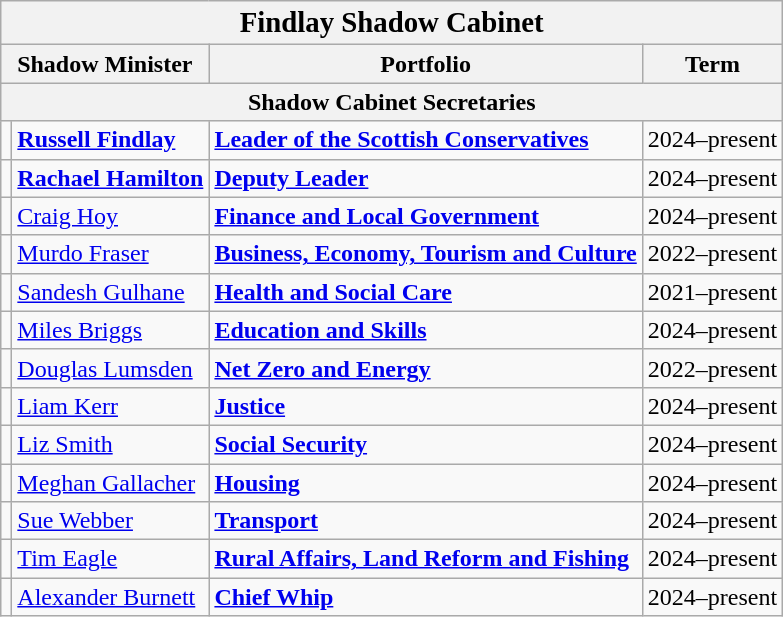<table class="wikitable">
<tr>
<th colspan="4"><strong><big>Findlay Shadow Cabinet</big></strong></th>
</tr>
<tr>
<th colspan="2" scope="col">Shadow Minister<br></th>
<th>Portfolio</th>
<th>Term</th>
</tr>
<tr>
<th colspan="4">Shadow Cabinet Secretaries</th>
</tr>
<tr>
<td></td>
<td><strong><a href='#'>Russell Findlay</a></strong><br></td>
<td><strong><a href='#'>Leader of the Scottish Conservatives</a></strong></td>
<td>2024–present</td>
</tr>
<tr>
<td></td>
<td><strong><a href='#'>Rachael Hamilton</a></strong><br></td>
<td><strong><a href='#'>Deputy Leader</a></strong></td>
<td>2024–present</td>
</tr>
<tr>
<td></td>
<td><a href='#'>Craig Hoy</a><br></td>
<td><strong><a href='#'>Finance and Local Government</a></strong></td>
<td>2024–present</td>
</tr>
<tr>
<td></td>
<td><a href='#'>Murdo Fraser</a><br></td>
<td><strong><a href='#'>Business, Economy, Tourism and Culture</a></strong></td>
<td>2022–present</td>
</tr>
<tr>
<td></td>
<td><a href='#'>Sandesh Gulhane</a><br></td>
<td><strong><a href='#'>Health and Social Care</a></strong></td>
<td>2021–present</td>
</tr>
<tr>
<td></td>
<td><a href='#'>Miles Briggs</a><br></td>
<td><strong><a href='#'>Education and Skills</a></strong></td>
<td>2024–present</td>
</tr>
<tr>
<td></td>
<td><a href='#'>Douglas Lumsden</a><br></td>
<td><strong><a href='#'>Net Zero and Energy</a></strong></td>
<td>2022–present</td>
</tr>
<tr>
<td></td>
<td><a href='#'>Liam Kerr</a><br></td>
<td><strong><a href='#'>Justice</a></strong></td>
<td>2024–present</td>
</tr>
<tr>
<td></td>
<td><a href='#'>Liz Smith</a><br></td>
<td><strong><a href='#'>Social Security</a></strong></td>
<td>2024–present</td>
</tr>
<tr>
<td></td>
<td><a href='#'>Meghan Gallacher</a><br></td>
<td><strong><a href='#'>Housing</a></strong></td>
<td>2024–present</td>
</tr>
<tr>
<td></td>
<td><a href='#'>Sue Webber</a><br></td>
<td><a href='#'><strong>Transport</strong></a></td>
<td>2024–present</td>
</tr>
<tr>
<td></td>
<td><a href='#'>Tim Eagle</a><br></td>
<td><strong><a href='#'>Rural Affairs, Land Reform and Fishing</a></strong></td>
<td>2024–present</td>
</tr>
<tr>
<td></td>
<td><a href='#'>Alexander Burnett</a><br></td>
<td><strong><a href='#'>Chief Whip</a></strong></td>
<td>2024–present</td>
</tr>
</table>
